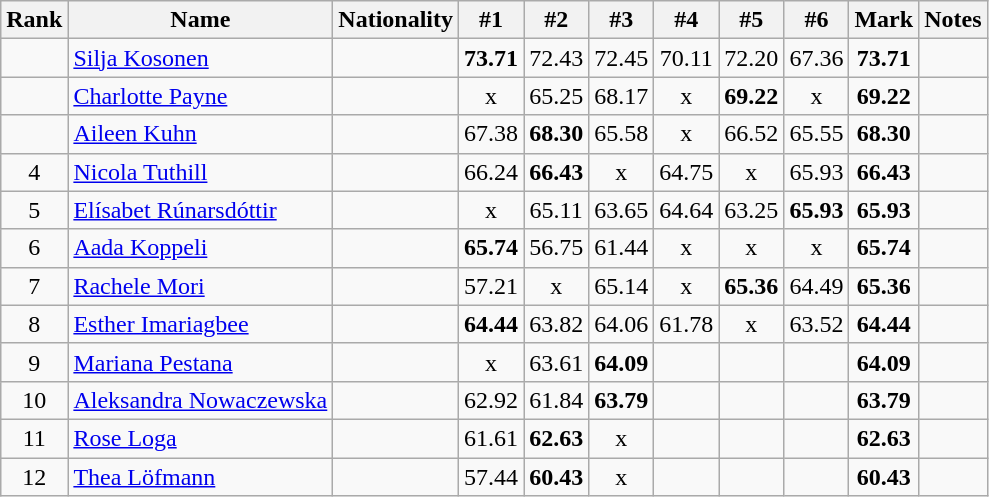<table class="wikitable sortable" style="text-align:center">
<tr>
<th>Rank</th>
<th>Name</th>
<th>Nationality</th>
<th>#1</th>
<th>#2</th>
<th>#3</th>
<th>#4</th>
<th>#5</th>
<th>#6</th>
<th>Mark</th>
<th>Notes</th>
</tr>
<tr>
<td></td>
<td align=left><a href='#'>Silja Kosonen</a></td>
<td align=left></td>
<td><strong>73.71</strong></td>
<td>72.43</td>
<td>72.45</td>
<td>70.11</td>
<td>72.20</td>
<td>67.36</td>
<td><strong>73.71</strong></td>
<td></td>
</tr>
<tr>
<td></td>
<td align=left><a href='#'>Charlotte Payne</a></td>
<td align=left></td>
<td>x</td>
<td>65.25</td>
<td>68.17</td>
<td>x</td>
<td><strong>69.22</strong></td>
<td>x</td>
<td><strong>69.22</strong></td>
<td></td>
</tr>
<tr>
<td></td>
<td align=left><a href='#'>Aileen Kuhn</a></td>
<td align=left></td>
<td>67.38</td>
<td><strong>68.30</strong></td>
<td>65.58</td>
<td>x</td>
<td>66.52</td>
<td>65.55</td>
<td><strong>68.30</strong></td>
<td></td>
</tr>
<tr>
<td>4</td>
<td align=left><a href='#'>Nicola Tuthill</a></td>
<td align=left></td>
<td>66.24</td>
<td><strong>66.43</strong></td>
<td>x</td>
<td>64.75</td>
<td>x</td>
<td>65.93</td>
<td><strong>66.43</strong></td>
<td></td>
</tr>
<tr>
<td>5</td>
<td align=left><a href='#'>Elísabet Rúnarsdóttir</a></td>
<td align=left></td>
<td>x</td>
<td>65.11</td>
<td>63.65</td>
<td>64.64</td>
<td>63.25</td>
<td><strong>65.93</strong></td>
<td><strong>65.93</strong></td>
<td></td>
</tr>
<tr>
<td>6</td>
<td align=left><a href='#'>Aada Koppeli</a></td>
<td align=left></td>
<td><strong>65.74</strong></td>
<td>56.75</td>
<td>61.44</td>
<td>x</td>
<td>x</td>
<td>x</td>
<td><strong>65.74</strong></td>
<td></td>
</tr>
<tr>
<td>7</td>
<td align=left><a href='#'>Rachele Mori</a></td>
<td align=left></td>
<td>57.21</td>
<td>x</td>
<td>65.14</td>
<td>x</td>
<td><strong>65.36</strong></td>
<td>64.49</td>
<td><strong>65.36</strong></td>
<td></td>
</tr>
<tr>
<td>8</td>
<td align=left><a href='#'>Esther Imariagbee</a></td>
<td align=left></td>
<td><strong>64.44</strong></td>
<td>63.82</td>
<td>64.06</td>
<td>61.78</td>
<td>x</td>
<td>63.52</td>
<td><strong>64.44</strong></td>
<td></td>
</tr>
<tr>
<td>9</td>
<td align=left><a href='#'>Mariana Pestana</a></td>
<td align=left></td>
<td>x</td>
<td>63.61</td>
<td><strong>64.09</strong></td>
<td></td>
<td></td>
<td></td>
<td><strong>64.09</strong></td>
<td></td>
</tr>
<tr>
<td>10</td>
<td align=left><a href='#'>Aleksandra Nowaczewska</a></td>
<td align=left></td>
<td>62.92</td>
<td>61.84</td>
<td><strong>63.79</strong></td>
<td></td>
<td></td>
<td></td>
<td><strong>63.79</strong></td>
<td></td>
</tr>
<tr>
<td>11</td>
<td align=left><a href='#'>Rose Loga</a></td>
<td align=left></td>
<td>61.61</td>
<td><strong>62.63</strong></td>
<td>x</td>
<td></td>
<td></td>
<td></td>
<td><strong>62.63</strong></td>
<td></td>
</tr>
<tr>
<td>12</td>
<td align=left><a href='#'>Thea Löfmann</a></td>
<td align=left></td>
<td>57.44</td>
<td><strong>60.43</strong></td>
<td>x</td>
<td></td>
<td></td>
<td></td>
<td><strong>60.43</strong></td>
<td></td>
</tr>
</table>
